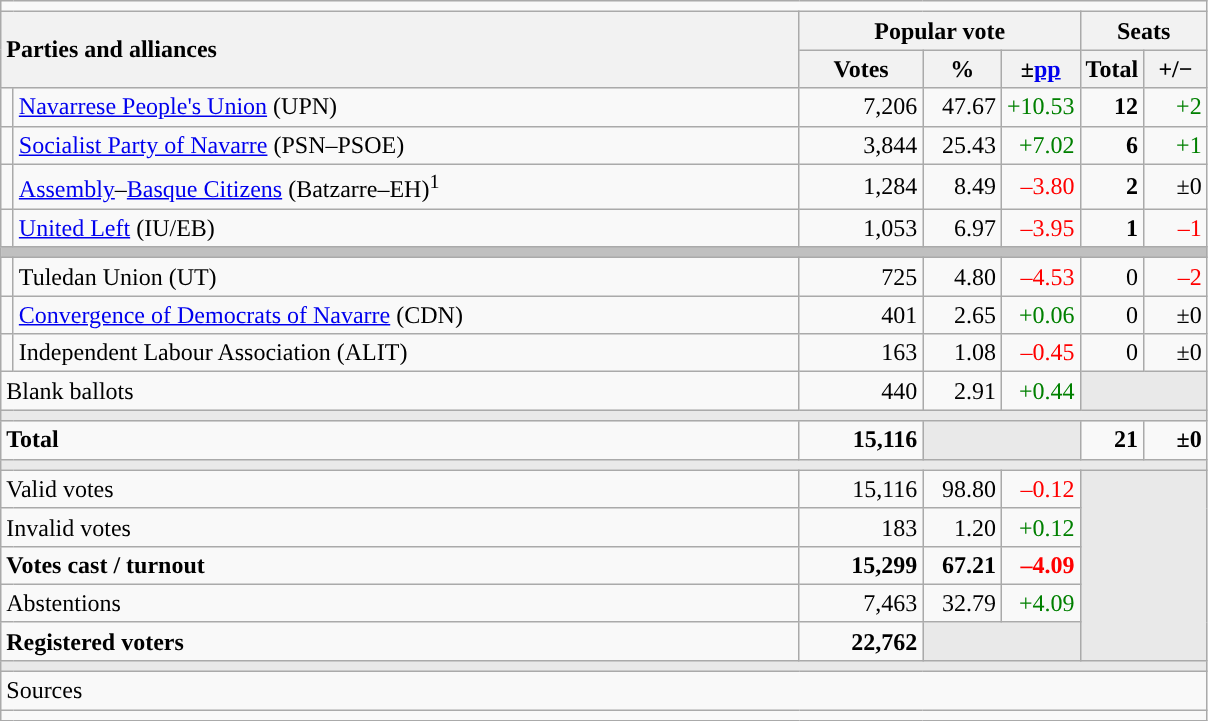<table class="wikitable" style="text-align:right;">
<tr>
<td colspan="7"></td>
</tr>
<tr>
<th style="text-align:left;" rowspan="2" colspan="2" width="525">Parties and alliances</th>
<th colspan="3">Popular vote</th>
<th colspan="2">Seats</th>
</tr>
<tr>
<th width="75">Votes</th>
<th width="45">%</th>
<th width="45">±<a href='#'>pp</a></th>
<th width="35">Total</th>
<th width="35">+/−</th>
</tr>
<tr>
<td width="1" style="color:inherit;background:"></td>
<td align="left"><a href='#'>Navarrese People's Union</a> (UPN)</td>
<td>7,206</td>
<td>47.67</td>
<td style="color:green;">+10.53</td>
<td><strong>12</strong></td>
<td style="color:green;">+2</td>
</tr>
<tr>
<td style="color:inherit;background:"></td>
<td align="left"><a href='#'>Socialist Party of Navarre</a> (PSN–PSOE)</td>
<td>3,844</td>
<td>25.43</td>
<td style="color:green;">+7.02</td>
<td><strong>6</strong></td>
<td style="color:green;">+1</td>
</tr>
<tr>
<td style="color:inherit;background:"></td>
<td align="left"><a href='#'>Assembly</a>–<a href='#'>Basque Citizens</a> (Batzarre–EH)<sup>1</sup></td>
<td>1,284</td>
<td>8.49</td>
<td style="color:red;">–3.80</td>
<td><strong>2</strong></td>
<td>±0</td>
</tr>
<tr>
<td style="color:inherit;background:"></td>
<td align="left"><a href='#'>United Left</a> (IU/EB)</td>
<td>1,053</td>
<td>6.97</td>
<td style="color:red;">–3.95</td>
<td><strong>1</strong></td>
<td style="color:red;">–1</td>
</tr>
<tr>
<td colspan="7" bgcolor="#C0C0C0"></td>
</tr>
<tr>
<td style="color:inherit;background:"></td>
<td align="left">Tuledan Union (UT)</td>
<td>725</td>
<td>4.80</td>
<td style="color:red;">–4.53</td>
<td>0</td>
<td style="color:red;">–2</td>
</tr>
<tr>
<td style="color:inherit;background:"></td>
<td align="left"><a href='#'>Convergence of Democrats of Navarre</a> (CDN)</td>
<td>401</td>
<td>2.65</td>
<td style="color:green;">+0.06</td>
<td>0</td>
<td>±0</td>
</tr>
<tr>
<td style="color:inherit;background:"></td>
<td align="left">Independent Labour Association (ALIT)</td>
<td>163</td>
<td>1.08</td>
<td style="color:red;">–0.45</td>
<td>0</td>
<td>±0</td>
</tr>
<tr>
<td align="left" colspan="2">Blank ballots</td>
<td>440</td>
<td>2.91</td>
<td style="color:green;">+0.44</td>
<td bgcolor="#E9E9E9" colspan="2"></td>
</tr>
<tr>
<td colspan="7" bgcolor="#E9E9E9"></td>
</tr>
<tr style="font-weight:bold;">
<td align="left" colspan="2">Total</td>
<td>15,116</td>
<td bgcolor="#E9E9E9" colspan="2"></td>
<td>21</td>
<td>±0</td>
</tr>
<tr>
<td colspan="7" bgcolor="#E9E9E9"></td>
</tr>
<tr>
<td align="left" colspan="2">Valid votes</td>
<td>15,116</td>
<td>98.80</td>
<td style="color:red;">–0.12</td>
<td bgcolor="#E9E9E9" colspan="2" rowspan="5"></td>
</tr>
<tr>
<td align="left" colspan="2">Invalid votes</td>
<td>183</td>
<td>1.20</td>
<td style="color:green;">+0.12</td>
</tr>
<tr style="font-weight:bold;">
<td align="left" colspan="2">Votes cast / turnout</td>
<td>15,299</td>
<td>67.21</td>
<td style="color:red;">–4.09</td>
</tr>
<tr>
<td align="left" colspan="2">Abstentions</td>
<td>7,463</td>
<td>32.79</td>
<td style="color:green;">+4.09</td>
</tr>
<tr style="font-weight:bold;">
<td align="left" colspan="2">Registered voters</td>
<td>22,762</td>
<td bgcolor="#E9E9E9" colspan="2"></td>
</tr>
<tr>
<td colspan="7" bgcolor="#E9E9E9"></td>
</tr>
<tr>
<td align="left" colspan="7">Sources</td>
</tr>
<tr>
<td colspan="7" style="text-align:left; max-width:790px;"></td>
</tr>
</table>
